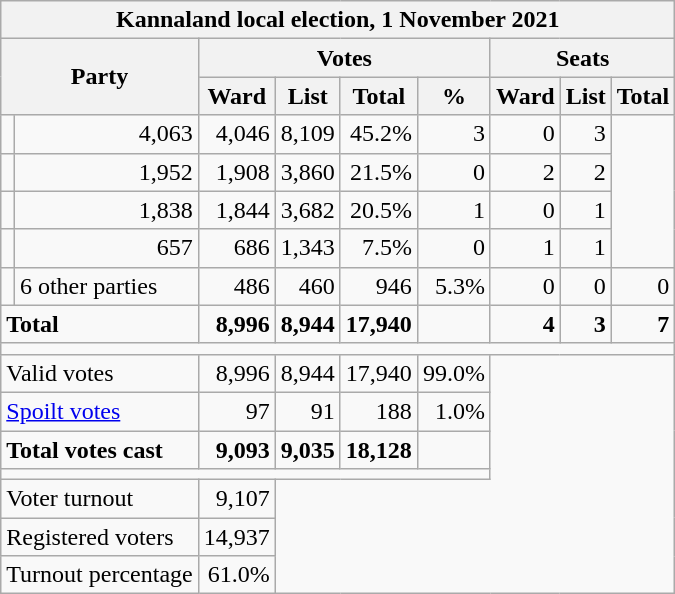<table class=wikitable style="text-align:right">
<tr>
<th colspan="9" align="center">Kannaland local election, 1 November 2021</th>
</tr>
<tr>
<th rowspan="2" colspan="2">Party</th>
<th colspan="4" align="center">Votes</th>
<th colspan="3" align="center">Seats</th>
</tr>
<tr>
<th>Ward</th>
<th>List</th>
<th>Total</th>
<th>%</th>
<th>Ward</th>
<th>List</th>
<th>Total</th>
</tr>
<tr>
<td></td>
<td>4,063</td>
<td>4,046</td>
<td>8,109</td>
<td>45.2%</td>
<td>3</td>
<td>0</td>
<td>3</td>
</tr>
<tr>
<td></td>
<td>1,952</td>
<td>1,908</td>
<td>3,860</td>
<td>21.5%</td>
<td>0</td>
<td>2</td>
<td>2</td>
</tr>
<tr>
<td></td>
<td>1,838</td>
<td>1,844</td>
<td>3,682</td>
<td>20.5%</td>
<td>1</td>
<td>0</td>
<td>1</td>
</tr>
<tr>
<td></td>
<td>657</td>
<td>686</td>
<td>1,343</td>
<td>7.5%</td>
<td>0</td>
<td>1</td>
<td>1</td>
</tr>
<tr>
<td></td>
<td style="text-align:left">6 other parties</td>
<td>486</td>
<td>460</td>
<td>946</td>
<td>5.3%</td>
<td>0</td>
<td>0</td>
<td>0</td>
</tr>
<tr>
<td colspan="2" style="text-align:left"><strong>Total</strong></td>
<td><strong>8,996</strong></td>
<td><strong>8,944</strong></td>
<td><strong>17,940</strong></td>
<td></td>
<td><strong>4</strong></td>
<td><strong>3</strong></td>
<td><strong>7</strong></td>
</tr>
<tr>
<td colspan="9"></td>
</tr>
<tr>
<td colspan="2" style="text-align:left">Valid votes</td>
<td>8,996</td>
<td>8,944</td>
<td>17,940</td>
<td>99.0%</td>
</tr>
<tr>
<td colspan="2" style="text-align:left"><a href='#'>Spoilt votes</a></td>
<td>97</td>
<td>91</td>
<td>188</td>
<td>1.0%</td>
</tr>
<tr>
<td colspan="2" style="text-align:left"><strong>Total votes cast</strong></td>
<td><strong>9,093</strong></td>
<td><strong>9,035</strong></td>
<td><strong>18,128</strong></td>
<td></td>
</tr>
<tr>
<td colspan="6"></td>
</tr>
<tr>
<td colspan="2" style="text-align:left">Voter turnout</td>
<td>9,107</td>
</tr>
<tr>
<td colspan="2" style="text-align:left">Registered voters</td>
<td>14,937</td>
</tr>
<tr>
<td colspan="2" style="text-align:left">Turnout percentage</td>
<td>61.0%</td>
</tr>
</table>
